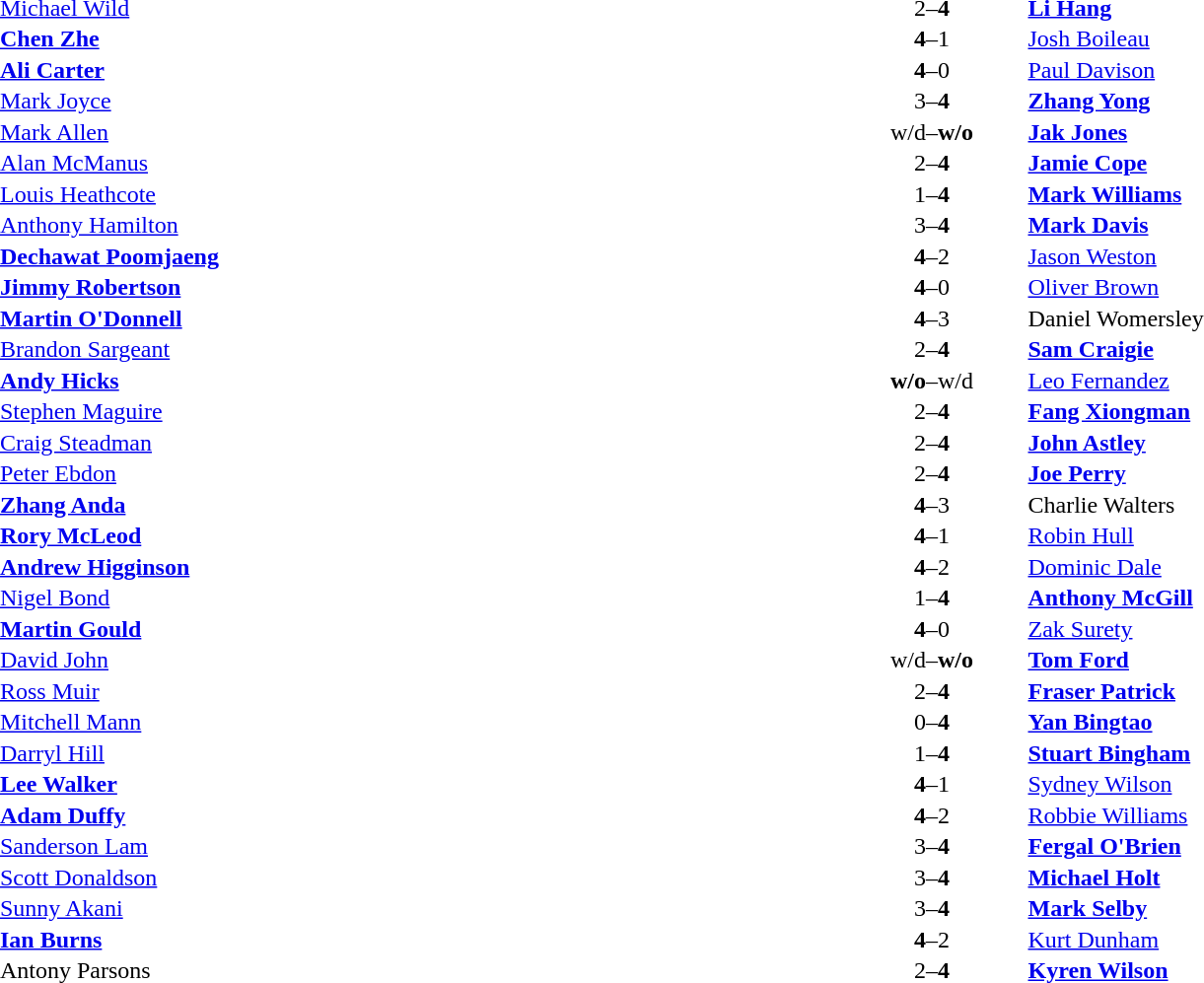<table width="100%" cellspacing="1">
<tr>
<th width=45%></th>
<th width=10%></th>
<th width=45%></th>
</tr>
<tr>
<td> <a href='#'>Michael Wild</a></td>
<td align="center">2–<strong>4</strong></td>
<td> <strong><a href='#'>Li Hang</a></strong></td>
</tr>
<tr>
<td> <strong><a href='#'>Chen Zhe</a></strong></td>
<td align="center"><strong>4</strong>–1</td>
<td> <a href='#'>Josh Boileau</a></td>
</tr>
<tr>
<td> <strong><a href='#'>Ali Carter</a></strong></td>
<td align="center"><strong>4</strong>–0</td>
<td> <a href='#'>Paul Davison</a></td>
</tr>
<tr>
<td> <a href='#'>Mark Joyce</a></td>
<td align="center">3–<strong>4</strong></td>
<td> <strong><a href='#'>Zhang Yong</a></strong></td>
</tr>
<tr>
<td> <a href='#'>Mark Allen</a></td>
<td align="center">w/d–<strong>w/o</strong></td>
<td> <strong><a href='#'>Jak Jones</a></strong></td>
</tr>
<tr>
<td> <a href='#'>Alan McManus</a></td>
<td align="center">2–<strong>4</strong></td>
<td> <strong><a href='#'>Jamie Cope</a></strong></td>
</tr>
<tr>
<td> <a href='#'>Louis Heathcote</a></td>
<td align="center">1–<strong>4</strong></td>
<td> <strong><a href='#'>Mark Williams</a></strong></td>
</tr>
<tr>
<td> <a href='#'>Anthony Hamilton</a></td>
<td align="center">3–<strong>4</strong></td>
<td> <strong><a href='#'>Mark Davis</a></strong></td>
</tr>
<tr>
<td> <strong><a href='#'>Dechawat Poomjaeng</a></strong></td>
<td align="center"><strong>4</strong>–2</td>
<td> <a href='#'>Jason Weston</a></td>
</tr>
<tr>
<td> <strong><a href='#'>Jimmy Robertson</a></strong></td>
<td align="center"><strong>4</strong>–0</td>
<td> <a href='#'>Oliver Brown</a></td>
</tr>
<tr>
<td> <strong><a href='#'>Martin O'Donnell</a></strong></td>
<td align="center"><strong>4</strong>–3</td>
<td> Daniel Womersley</td>
</tr>
<tr>
<td> <a href='#'>Brandon Sargeant</a></td>
<td align="center">2–<strong>4</strong></td>
<td> <strong><a href='#'>Sam Craigie</a></strong></td>
</tr>
<tr>
<td> <strong><a href='#'>Andy Hicks</a></strong></td>
<td align="center"><strong>w/o</strong>–w/d</td>
<td> <a href='#'>Leo Fernandez</a></td>
</tr>
<tr>
<td> <a href='#'>Stephen Maguire</a></td>
<td align="center">2–<strong>4</strong></td>
<td> <strong><a href='#'>Fang Xiongman</a></strong></td>
</tr>
<tr>
<td> <a href='#'>Craig Steadman</a></td>
<td align="center">2–<strong>4</strong></td>
<td> <strong><a href='#'>John Astley</a></strong></td>
</tr>
<tr>
<td> <a href='#'>Peter Ebdon</a></td>
<td align="center">2–<strong>4</strong></td>
<td> <strong><a href='#'>Joe Perry</a></strong></td>
</tr>
<tr>
<td> <strong><a href='#'>Zhang Anda</a></strong></td>
<td align="center"><strong>4</strong>–3</td>
<td> Charlie Walters</td>
</tr>
<tr>
<td> <strong><a href='#'>Rory McLeod</a></strong></td>
<td align="center"><strong>4</strong>–1</td>
<td> <a href='#'>Robin Hull</a></td>
</tr>
<tr>
<td> <strong><a href='#'>Andrew Higginson</a></strong></td>
<td align="center"><strong>4</strong>–2</td>
<td> <a href='#'>Dominic Dale</a></td>
</tr>
<tr>
<td> <a href='#'>Nigel Bond</a></td>
<td align="center">1–<strong>4</strong></td>
<td> <strong><a href='#'>Anthony McGill</a></strong></td>
</tr>
<tr>
<td> <strong><a href='#'>Martin Gould</a></strong></td>
<td align="center"><strong>4</strong>–0</td>
<td> <a href='#'>Zak Surety</a></td>
</tr>
<tr>
<td> <a href='#'>David John</a></td>
<td align="center">w/d–<strong>w/o</strong></td>
<td> <strong><a href='#'>Tom Ford</a></strong></td>
</tr>
<tr>
<td> <a href='#'>Ross Muir</a></td>
<td align="center">2–<strong>4</strong></td>
<td> <strong><a href='#'>Fraser Patrick</a></strong></td>
</tr>
<tr>
<td> <a href='#'>Mitchell Mann</a></td>
<td align="center">0–<strong>4</strong></td>
<td> <strong><a href='#'>Yan Bingtao</a></strong></td>
</tr>
<tr>
<td> <a href='#'>Darryl Hill</a></td>
<td align="center">1–<strong>4</strong></td>
<td> <strong><a href='#'>Stuart Bingham</a></strong></td>
</tr>
<tr>
<td> <strong><a href='#'>Lee Walker</a></strong></td>
<td align="center"><strong>4</strong>–1</td>
<td> <a href='#'>Sydney Wilson</a></td>
</tr>
<tr>
<td> <strong><a href='#'>Adam Duffy</a></strong></td>
<td align="center"><strong>4</strong>–2</td>
<td> <a href='#'>Robbie Williams</a></td>
</tr>
<tr>
<td> <a href='#'>Sanderson Lam</a></td>
<td align="center">3–<strong>4</strong></td>
<td> <strong><a href='#'>Fergal O'Brien</a></strong></td>
</tr>
<tr>
<td> <a href='#'>Scott Donaldson</a></td>
<td align="center">3–<strong>4</strong></td>
<td> <strong><a href='#'>Michael Holt</a></strong></td>
</tr>
<tr>
<td> <a href='#'>Sunny Akani</a></td>
<td align="center">3–<strong>4</strong></td>
<td> <strong><a href='#'>Mark Selby</a></strong></td>
</tr>
<tr>
<td> <strong><a href='#'>Ian Burns</a></strong></td>
<td align="center"><strong>4</strong>–2</td>
<td> <a href='#'>Kurt Dunham</a></td>
</tr>
<tr>
<td> Antony Parsons</td>
<td align="center">2–<strong>4</strong></td>
<td> <strong><a href='#'>Kyren Wilson</a></strong></td>
</tr>
</table>
